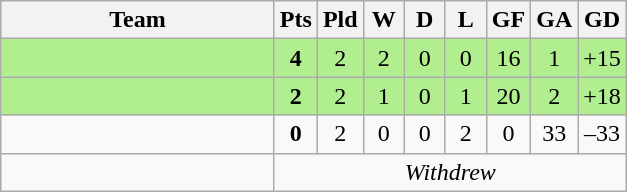<table class="wikitable" style="text-align:center;">
<tr>
<th width=175>Team</th>
<th width=20  abbr="Points">Pts</th>
<th width=20  abbr="Played">Pld</th>
<th width=20  abbr="Won">W</th>
<th width=20  abbr="Drawn">D</th>
<th width=20  abbr="Lost">L</th>
<th width=20  abbr="Goals for">GF</th>
<th width=20  abbr="Goals against">GA</th>
<th width=20  abbr="Goal difference">GD</th>
</tr>
<tr style="background: #B0EE90;">
<td align=left></td>
<td><strong>4</strong></td>
<td>2</td>
<td>2</td>
<td>0</td>
<td>0</td>
<td>16</td>
<td>1</td>
<td>+15</td>
</tr>
<tr style="background: #B0EE90;">
<td align=left></td>
<td><strong>2</strong></td>
<td>2</td>
<td>1</td>
<td>0</td>
<td>1</td>
<td>20</td>
<td>2</td>
<td>+18</td>
</tr>
<tr>
<td align=left></td>
<td><strong>0</strong></td>
<td>2</td>
<td>0</td>
<td>0</td>
<td>2</td>
<td>0</td>
<td>33</td>
<td>–33</td>
</tr>
<tr>
<td align=left></td>
<td colspan=8><em>Withdrew</em></td>
</tr>
</table>
